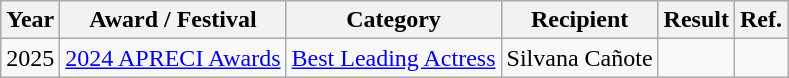<table class="wikitable">
<tr>
<th>Year</th>
<th>Award / Festival</th>
<th>Category</th>
<th>Recipient</th>
<th>Result</th>
<th>Ref.</th>
</tr>
<tr>
<td>2025</td>
<td><a href='#'>2024 APRECI Awards</a></td>
<td><a href='#'>Best Leading Actress</a></td>
<td>Silvana Cañote</td>
<td></td>
<td></td>
</tr>
</table>
